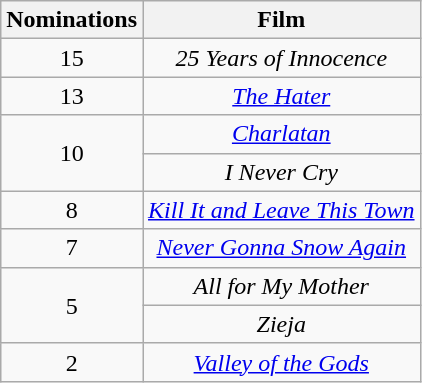<table class="wikitable plainrowheaders" style="text-align: center;">
<tr>
<th scope="col" style="width:55px;">Nominations</th>
<th scope="col" style="text-align:center;">Film</th>
</tr>
<tr>
<td scope="row" style="text-align:center">15</td>
<td><em>25 Years of Innocence</em></td>
</tr>
<tr>
<td scope="row" style="text-align:center">13</td>
<td><em><a href='#'>The Hater</a></em></td>
</tr>
<tr>
<td scope="row" style="text-align:center" rowspan="2">10</td>
<td><em><a href='#'>Charlatan</a></em></td>
</tr>
<tr>
<td><em>I Never Cry</em></td>
</tr>
<tr>
<td scope="row" style="text-align:center">8</td>
<td><em><a href='#'>Kill It and Leave This Town</a></em></td>
</tr>
<tr>
<td scope="row" style="text-align:center">7</td>
<td><em><a href='#'>Never Gonna Snow Again</a></em></td>
</tr>
<tr>
<td scope="row" style="text-align:center" rowspan="2">5</td>
<td><em>All for My Mother</em></td>
</tr>
<tr>
<td><em>Zieja</em></td>
</tr>
<tr>
<td scope="row" style="text-align:center">2</td>
<td><em><a href='#'>Valley of the Gods</a></em></td>
</tr>
</table>
